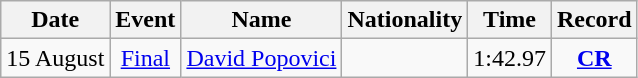<table class="wikitable" style=text-align:center>
<tr>
<th>Date</th>
<th>Event</th>
<th>Name</th>
<th>Nationality</th>
<th>Time</th>
<th>Record</th>
</tr>
<tr>
<td>15 August</td>
<td><a href='#'>Final</a></td>
<td align=left><a href='#'>David Popovici</a></td>
<td align=left></td>
<td>1:42.97</td>
<td><strong><a href='#'>CR</a></strong></td>
</tr>
</table>
